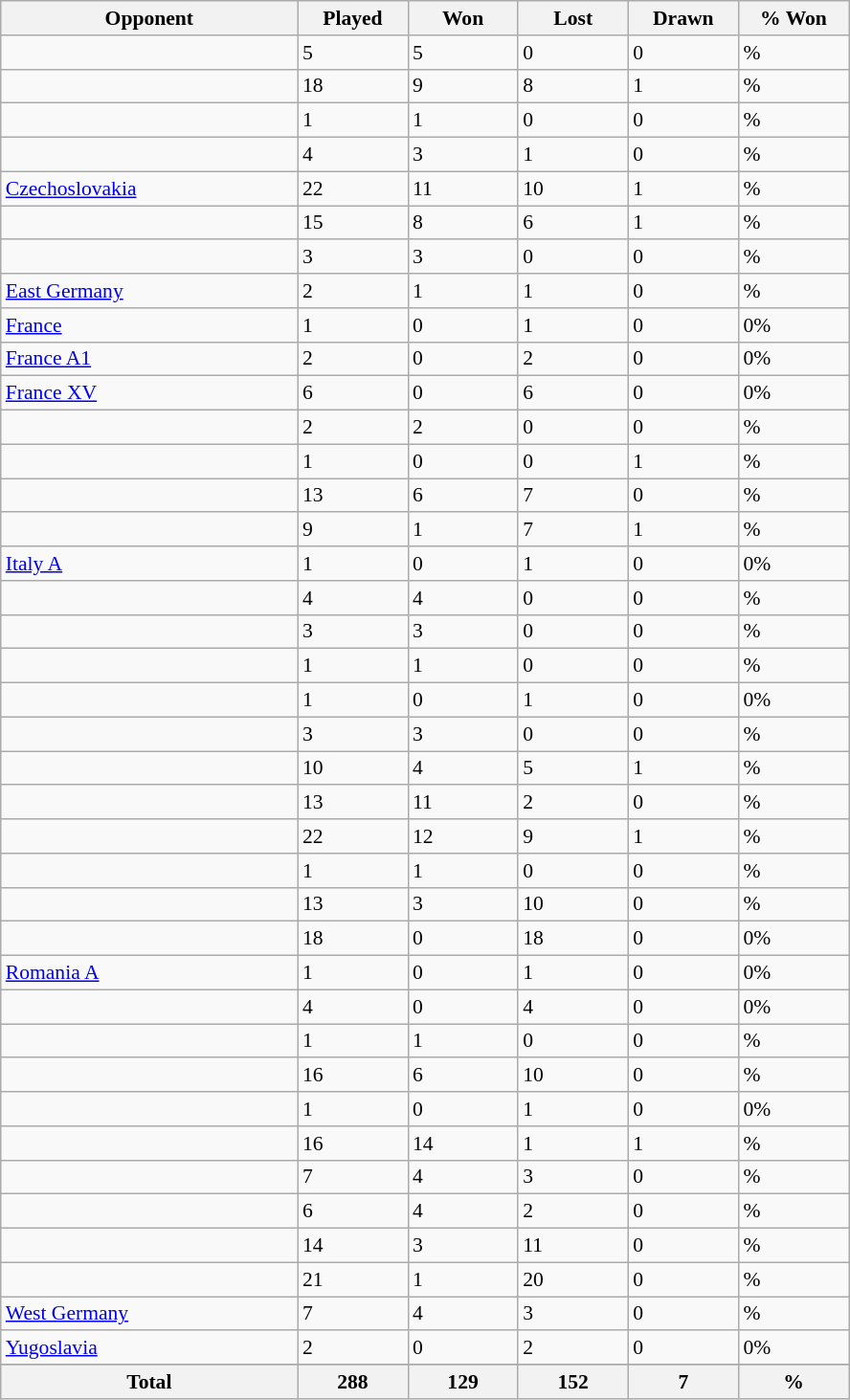<table class="wikitable sortable" style="font-size:90%">
<tr>
<th width=200>Opponent</th>
<th width=70>Played</th>
<th width=70>Won</th>
<th width=70>Lost</th>
<th width=70>Drawn</th>
<th width=70>% Won</th>
</tr>
<tr>
<td align="left"></td>
<td>5</td>
<td>5</td>
<td>0</td>
<td>0</td>
<td>%</td>
</tr>
<tr>
<td align="left"></td>
<td>18</td>
<td>9</td>
<td>8</td>
<td>1</td>
<td>%</td>
</tr>
<tr>
<td align="left"></td>
<td>1</td>
<td>1</td>
<td>0</td>
<td>0</td>
<td>%</td>
</tr>
<tr>
<td align="left"></td>
<td>4</td>
<td>3</td>
<td>1</td>
<td>0</td>
<td>%</td>
</tr>
<tr>
<td align="left"> <a href='#'>Czechoslovakia</a></td>
<td>22</td>
<td>11</td>
<td>10</td>
<td>1</td>
<td>%</td>
</tr>
<tr>
<td align="left"></td>
<td>15</td>
<td>8</td>
<td>6</td>
<td>1</td>
<td>%</td>
</tr>
<tr>
<td align="left"></td>
<td>3</td>
<td>3</td>
<td>0</td>
<td>0</td>
<td>%</td>
</tr>
<tr>
<td align="left"> <a href='#'>East Germany</a></td>
<td>2</td>
<td>1</td>
<td>1</td>
<td>0</td>
<td>%</td>
</tr>
<tr>
<td align="left"> <a href='#'>France</a></td>
<td>1</td>
<td>0</td>
<td>1</td>
<td>0</td>
<td>0%</td>
</tr>
<tr>
<td align="left"> <a href='#'>France A1</a></td>
<td>2</td>
<td>0</td>
<td>2</td>
<td>0</td>
<td>0%</td>
</tr>
<tr>
<td align="left"> <a href='#'>France XV</a></td>
<td>6</td>
<td>0</td>
<td>6</td>
<td>0</td>
<td>0%</td>
</tr>
<tr>
<td align="left"></td>
<td>2</td>
<td>2</td>
<td>0</td>
<td>0</td>
<td>%</td>
</tr>
<tr>
<td align="left"></td>
<td>1</td>
<td>0</td>
<td>0</td>
<td>1</td>
<td>%</td>
</tr>
<tr>
<td align="left"></td>
<td>13</td>
<td>6</td>
<td>7</td>
<td>0</td>
<td>%</td>
</tr>
<tr>
<td align="left"></td>
<td>9</td>
<td>1</td>
<td>7</td>
<td>1</td>
<td>%</td>
</tr>
<tr>
<td align="left"> <a href='#'>Italy A</a></td>
<td>1</td>
<td>0</td>
<td>1</td>
<td>0</td>
<td>0%</td>
</tr>
<tr>
<td align="left"></td>
<td>4</td>
<td>4</td>
<td>0</td>
<td>0</td>
<td>%</td>
</tr>
<tr>
<td align="left"></td>
<td>3</td>
<td>3</td>
<td>0</td>
<td>0</td>
<td>%</td>
</tr>
<tr>
<td align="left"></td>
<td>1</td>
<td>1</td>
<td>0</td>
<td>0</td>
<td>%</td>
</tr>
<tr>
<td align="left"></td>
<td>1</td>
<td>0</td>
<td>1</td>
<td>0</td>
<td>0%</td>
</tr>
<tr>
<td align="left"></td>
<td>3</td>
<td>3</td>
<td>0</td>
<td>0</td>
<td>%</td>
</tr>
<tr>
<td align="left"></td>
<td>10</td>
<td>4</td>
<td>5</td>
<td>1</td>
<td>%</td>
</tr>
<tr>
<td align="left"></td>
<td>13</td>
<td>11</td>
<td>2</td>
<td>0</td>
<td>%</td>
</tr>
<tr>
<td align="left"></td>
<td>22</td>
<td>12</td>
<td>9</td>
<td>1</td>
<td>%</td>
</tr>
<tr>
<td align="left"></td>
<td>1</td>
<td>1</td>
<td>0</td>
<td>0</td>
<td>%</td>
</tr>
<tr>
<td align="left"></td>
<td>13</td>
<td>3</td>
<td>10</td>
<td>0</td>
<td>%</td>
</tr>
<tr>
<td align="left"></td>
<td>18</td>
<td>0</td>
<td>18</td>
<td>0</td>
<td>0%</td>
</tr>
<tr>
<td align="left"> <a href='#'>Romania A</a></td>
<td>1</td>
<td>0</td>
<td>1</td>
<td>0</td>
<td>0%</td>
</tr>
<tr>
<td align="left"></td>
<td>4</td>
<td>0</td>
<td>4</td>
<td>0</td>
<td>0%</td>
</tr>
<tr>
<td align="left"></td>
<td>1</td>
<td>1</td>
<td>0</td>
<td>0</td>
<td>%</td>
</tr>
<tr>
<td align="left"></td>
<td>16</td>
<td>6</td>
<td>10</td>
<td>0</td>
<td>%</td>
</tr>
<tr>
<td align="left"></td>
<td>1</td>
<td>0</td>
<td>1</td>
<td>0</td>
<td>0%</td>
</tr>
<tr>
<td align="left"></td>
<td>16</td>
<td>14</td>
<td>1</td>
<td>1</td>
<td>%</td>
</tr>
<tr>
<td align="left"></td>
<td>7</td>
<td>4</td>
<td>3</td>
<td>0</td>
<td>%</td>
</tr>
<tr>
<td align="left"></td>
<td>6</td>
<td>4</td>
<td>2</td>
<td>0</td>
<td>%</td>
</tr>
<tr>
<td align="left"></td>
<td>14</td>
<td>3</td>
<td>11</td>
<td>0</td>
<td>%</td>
</tr>
<tr>
<td align="left"></td>
<td>21</td>
<td>1</td>
<td>20</td>
<td>0</td>
<td>%</td>
</tr>
<tr>
<td align="left"> <a href='#'>West Germany</a></td>
<td>7</td>
<td>4</td>
<td>3</td>
<td>0</td>
<td>%</td>
</tr>
<tr>
<td align="left"> <a href='#'>Yugoslavia</a></td>
<td>2</td>
<td>0</td>
<td>2</td>
<td>0</td>
<td>0%</td>
</tr>
<tr>
</tr>
<tr class="sortbottom">
<th>Total</th>
<th>288</th>
<th>129</th>
<th>152</th>
<th>7</th>
<th>%</th>
</tr>
</table>
